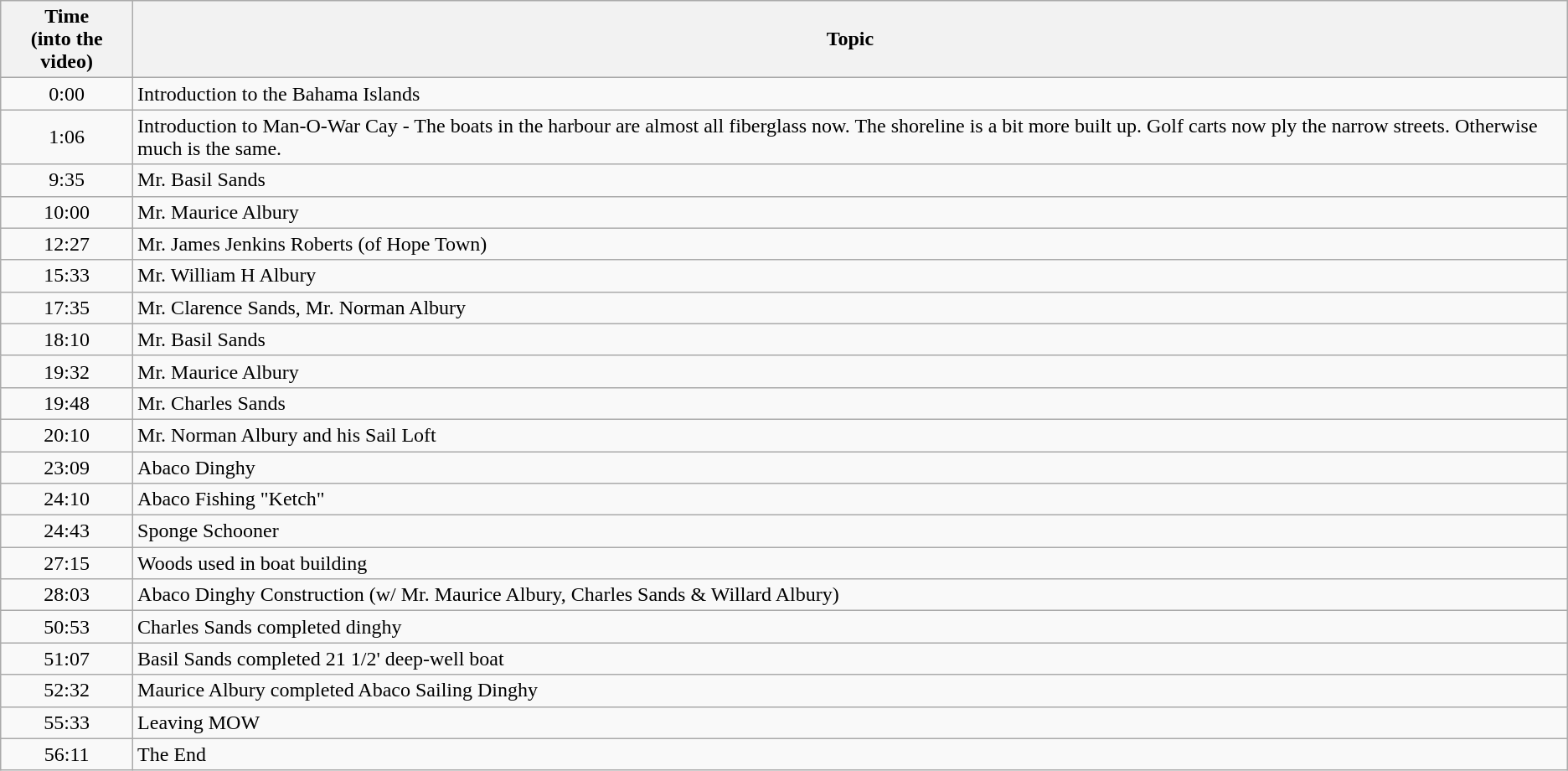<table class="wikitable">
<tr>
<th>Time<br>(into the video)</th>
<th>Topic</th>
</tr>
<tr>
<td align="center">0:00</td>
<td>Introduction to the Bahama Islands</td>
</tr>
<tr>
<td align="center">1:06</td>
<td>Introduction to Man-O-War Cay - The boats in the harbour are almost all fiberglass now. The shoreline is a bit more built up. Golf carts now ply the narrow streets. Otherwise much is the same.</td>
</tr>
<tr>
<td align="center">9:35</td>
<td>Mr. Basil Sands</td>
</tr>
<tr>
<td align="center">10:00</td>
<td>Mr. Maurice Albury</td>
</tr>
<tr>
<td align="center">12:27</td>
<td>Mr. James Jenkins Roberts (of Hope Town)</td>
</tr>
<tr>
<td align="center">15:33</td>
<td>Mr. William H Albury</td>
</tr>
<tr>
<td align="center">17:35</td>
<td>Mr. Clarence Sands, Mr. Norman Albury</td>
</tr>
<tr>
<td align="center">18:10</td>
<td>Mr. Basil Sands</td>
</tr>
<tr>
<td align="center">19:32</td>
<td>Mr. Maurice Albury</td>
</tr>
<tr>
<td align="center">19:48</td>
<td>Mr. Charles Sands</td>
</tr>
<tr>
<td align="center">20:10</td>
<td>Mr. Norman Albury and his Sail Loft</td>
</tr>
<tr>
<td align="center">23:09</td>
<td>Abaco Dinghy</td>
</tr>
<tr>
<td align="center">24:10</td>
<td>Abaco Fishing "Ketch"</td>
</tr>
<tr>
<td align="center">24:43</td>
<td>Sponge Schooner</td>
</tr>
<tr>
<td align="center">27:15</td>
<td>Woods used in boat building</td>
</tr>
<tr>
<td align="center">28:03</td>
<td>Abaco Dinghy Construction (w/ Mr. Maurice Albury, Charles Sands & Willard Albury)</td>
</tr>
<tr>
<td align="center">50:53</td>
<td>Charles Sands completed dinghy</td>
</tr>
<tr>
<td align="center">51:07</td>
<td>Basil Sands completed 21 1/2' deep-well boat</td>
</tr>
<tr>
<td align="center">52:32</td>
<td>Maurice Albury completed Abaco Sailing Dinghy</td>
</tr>
<tr>
<td align="center">55:33</td>
<td>Leaving MOW</td>
</tr>
<tr>
<td align="center">56:11</td>
<td>The End</td>
</tr>
</table>
